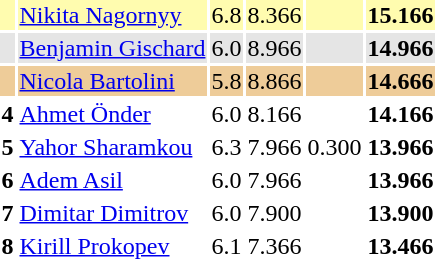<table>
<tr style="background:#fffcaf;">
<th scope=row style="text-align:center"></th>
<td style="text-align:left;"> <a href='#'>Nikita Nagornyy</a></td>
<td>6.8</td>
<td>8.366</td>
<td></td>
<td><strong>15.166</strong></td>
</tr>
<tr style="background:#e5e5e5;">
<th scope=row style="text-align:center"></th>
<td style="text-align:left;"> <a href='#'>Benjamin Gischard</a></td>
<td>6.0</td>
<td>8.966</td>
<td></td>
<td><strong>14.966</strong></td>
</tr>
<tr style="background:#ec9;">
<th scope=row style="text-align:center"></th>
<td style="text-align:left;"> <a href='#'>Nicola Bartolini</a></td>
<td>5.8</td>
<td>8.866</td>
<td></td>
<td><strong>14.666</strong></td>
</tr>
<tr>
<th scope=row style="text-align:center"><strong>4</strong></th>
<td style="text-align:left;"> <a href='#'>Ahmet Önder</a></td>
<td>6.0</td>
<td>8.166</td>
<td></td>
<td><strong>14.166</strong></td>
</tr>
<tr>
<th scope=row style="text-align:center"><strong>5</strong></th>
<td style="text-align:left;"> <a href='#'>Yahor Sharamkou</a></td>
<td>6.3</td>
<td>7.966</td>
<td>0.300</td>
<td><strong>13.966</strong></td>
</tr>
<tr>
<th scope=row style="text-align:center"><strong>6</strong></th>
<td style="text-align:left;"> <a href='#'>Adem Asil</a></td>
<td>6.0</td>
<td>7.966</td>
<td></td>
<td><strong>13.966</strong></td>
</tr>
<tr>
<th scope=row style="text-align:center"><strong>7</strong></th>
<td style="text-align:left;"> <a href='#'>Dimitar Dimitrov</a></td>
<td>6.0</td>
<td>7.900</td>
<td></td>
<td><strong>13.900</strong></td>
</tr>
<tr>
<th scope=row style="text-align:center"><strong>8</strong></th>
<td style="text-align:left;"> <a href='#'>Kirill Prokopev</a></td>
<td>6.1</td>
<td>7.366</td>
<td></td>
<td><strong>13.466</strong></td>
</tr>
</table>
